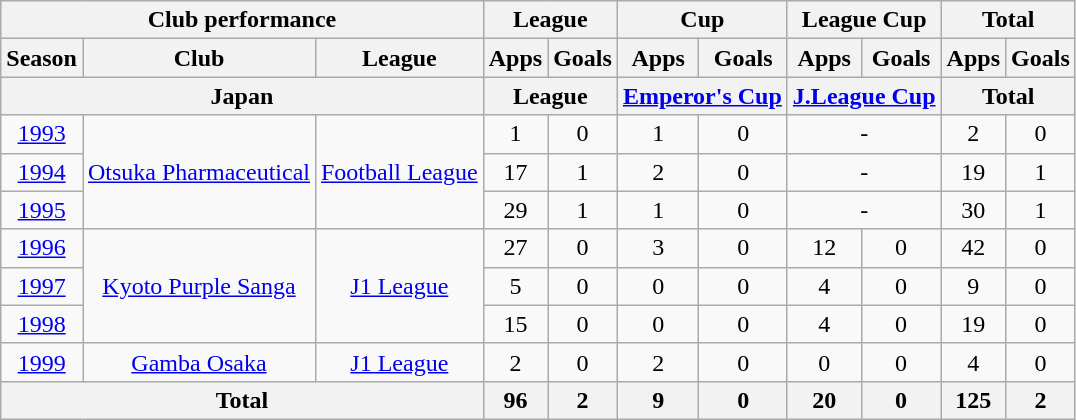<table class="wikitable" style="text-align:center;">
<tr>
<th colspan=3>Club performance</th>
<th colspan=2>League</th>
<th colspan=2>Cup</th>
<th colspan=2>League Cup</th>
<th colspan=2>Total</th>
</tr>
<tr>
<th>Season</th>
<th>Club</th>
<th>League</th>
<th>Apps</th>
<th>Goals</th>
<th>Apps</th>
<th>Goals</th>
<th>Apps</th>
<th>Goals</th>
<th>Apps</th>
<th>Goals</th>
</tr>
<tr>
<th colspan=3>Japan</th>
<th colspan=2>League</th>
<th colspan=2><a href='#'>Emperor's Cup</a></th>
<th colspan=2><a href='#'>J.League Cup</a></th>
<th colspan=2>Total</th>
</tr>
<tr>
<td><a href='#'>1993</a></td>
<td rowspan="3"><a href='#'>Otsuka Pharmaceutical</a></td>
<td rowspan="3"><a href='#'>Football League</a></td>
<td>1</td>
<td>0</td>
<td>1</td>
<td>0</td>
<td colspan="2">-</td>
<td>2</td>
<td>0</td>
</tr>
<tr>
<td><a href='#'>1994</a></td>
<td>17</td>
<td>1</td>
<td>2</td>
<td>0</td>
<td colspan="2">-</td>
<td>19</td>
<td>1</td>
</tr>
<tr>
<td><a href='#'>1995</a></td>
<td>29</td>
<td>1</td>
<td>1</td>
<td>0</td>
<td colspan="2">-</td>
<td>30</td>
<td>1</td>
</tr>
<tr>
<td><a href='#'>1996</a></td>
<td rowspan="3"><a href='#'>Kyoto Purple Sanga</a></td>
<td rowspan="3"><a href='#'>J1 League</a></td>
<td>27</td>
<td>0</td>
<td>3</td>
<td>0</td>
<td>12</td>
<td>0</td>
<td>42</td>
<td>0</td>
</tr>
<tr>
<td><a href='#'>1997</a></td>
<td>5</td>
<td>0</td>
<td>0</td>
<td>0</td>
<td>4</td>
<td>0</td>
<td>9</td>
<td>0</td>
</tr>
<tr>
<td><a href='#'>1998</a></td>
<td>15</td>
<td>0</td>
<td>0</td>
<td>0</td>
<td>4</td>
<td>0</td>
<td>19</td>
<td>0</td>
</tr>
<tr>
<td><a href='#'>1999</a></td>
<td><a href='#'>Gamba Osaka</a></td>
<td><a href='#'>J1 League</a></td>
<td>2</td>
<td>0</td>
<td>2</td>
<td>0</td>
<td>0</td>
<td>0</td>
<td>4</td>
<td>0</td>
</tr>
<tr>
<th colspan=3>Total</th>
<th>96</th>
<th>2</th>
<th>9</th>
<th>0</th>
<th>20</th>
<th>0</th>
<th>125</th>
<th>2</th>
</tr>
</table>
